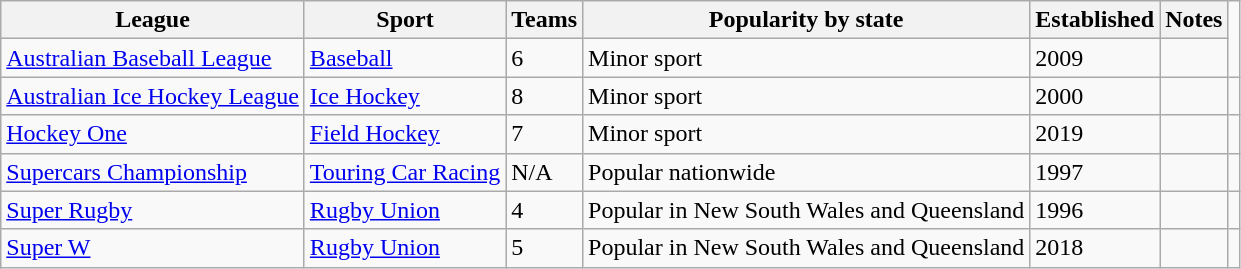<table class="wikitable sortable">
<tr>
<th>League</th>
<th>Sport</th>
<th>Teams</th>
<th>Popularity by state</th>
<th>Established</th>
<th>Notes</th>
</tr>
<tr>
<td><a href='#'>Australian Baseball League</a></td>
<td><a href='#'>Baseball</a></td>
<td>6</td>
<td>Minor sport</td>
<td>2009</td>
<td></td>
</tr>
<tr>
<td><a href='#'>Australian Ice Hockey League</a></td>
<td><a href='#'>Ice Hockey</a></td>
<td>8</td>
<td>Minor sport</td>
<td>2000</td>
<td></td>
<td></td>
</tr>
<tr>
<td><a href='#'>Hockey One</a></td>
<td><a href='#'>Field Hockey</a></td>
<td>7</td>
<td>Minor sport</td>
<td>2019</td>
<td></td>
</tr>
<tr>
<td><a href='#'>Supercars Championship</a></td>
<td><a href='#'>Touring Car Racing</a></td>
<td>N/A</td>
<td>Popular nationwide</td>
<td>1997</td>
<td></td>
<td></td>
</tr>
<tr>
<td><a href='#'>Super Rugby</a></td>
<td><a href='#'>Rugby Union</a></td>
<td>4</td>
<td>Popular in New South Wales and Queensland</td>
<td>1996</td>
<td></td>
<td></td>
</tr>
<tr>
<td><a href='#'>Super W</a></td>
<td><a href='#'>Rugby Union</a></td>
<td>5</td>
<td>Popular in New South Wales and Queensland</td>
<td>2018</td>
<td></td>
<td></td>
</tr>
</table>
